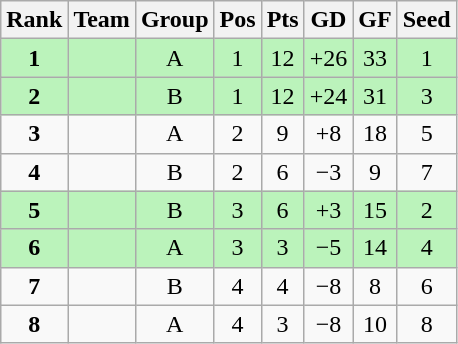<table class="wikitable sortable" style="text-align:center;">
<tr>
<th>Rank</th>
<th>Team</th>
<th>Group</th>
<th>Pos</th>
<th>Pts</th>
<th>GD</th>
<th>GF</th>
<th>Seed</th>
</tr>
<tr style="background-color:#BBF3BB;">
<td><strong>1</strong></td>
<td align=left></td>
<td>A</td>
<td>1</td>
<td>12</td>
<td>+26</td>
<td>33</td>
<td>1</td>
</tr>
<tr style="background-color:#BBF3BB;">
<td><strong>2</strong></td>
<td align=left></td>
<td>B</td>
<td>1</td>
<td>12</td>
<td>+24</td>
<td>31</td>
<td>3</td>
</tr>
<tr>
<td><strong>3</strong></td>
<td align=left></td>
<td>A</td>
<td>2</td>
<td>9</td>
<td>+8</td>
<td>18</td>
<td>5</td>
</tr>
<tr>
<td><strong>4</strong></td>
<td align=left></td>
<td>B</td>
<td>2</td>
<td>6</td>
<td>−3</td>
<td>9</td>
<td>7</td>
</tr>
<tr style="background-color:#BBF3BB;">
<td><strong>5</strong></td>
<td align=left></td>
<td>B</td>
<td>3</td>
<td>6</td>
<td>+3</td>
<td>15</td>
<td>2</td>
</tr>
<tr style="background-color:#BBF3BB;">
<td><strong>6</strong></td>
<td align=left></td>
<td>A</td>
<td>3</td>
<td>3</td>
<td>−5</td>
<td>14</td>
<td>4</td>
</tr>
<tr>
<td><strong>7</strong></td>
<td align=left></td>
<td>B</td>
<td>4</td>
<td>4</td>
<td>−8</td>
<td>8</td>
<td>6</td>
</tr>
<tr>
<td><strong>8</strong></td>
<td align=left></td>
<td>A</td>
<td>4</td>
<td>3</td>
<td>−8</td>
<td>10</td>
<td>8</td>
</tr>
</table>
